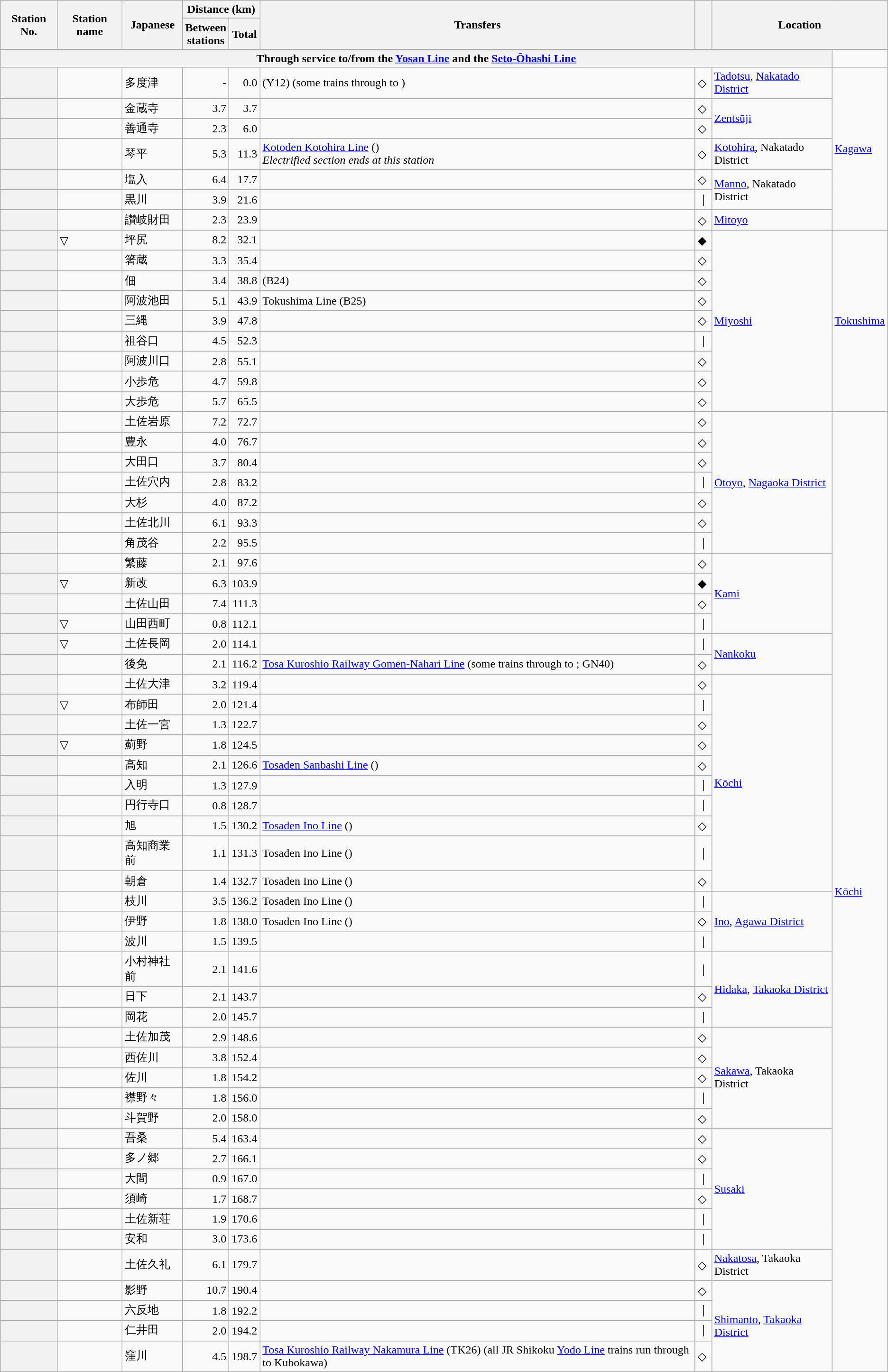<table class="wikitable" rules="all">
<tr>
<th rowspan="2">Station No.</th>
<th rowspan="2">Station name</th>
<th rowspan="2">Japanese</th>
<th colspan="2">Distance (km)</th>
<th rowspan="2">Transfers</th>
<th rowspan="2"> </th>
<th colspan="2" rowspan="2">Location</th>
</tr>
<tr>
<th>Between<br>stations</th>
<th>Total</th>
</tr>
<tr>
<th colspan="8">Through service to/from the <a href='#'>Yosan Line</a> and the <a href='#'>Seto-Ōhashi Line</a></th>
</tr>
<tr>
<th></th>
<td></td>
<td>多度津</td>
<td style="text-align:right;">-</td>
<td style="text-align:right;">0.0</td>
<td> (Y12) (some trains through to )</td>
<td>◇</td>
<td><a href='#'>Tadotsu</a>, <a href='#'>Nakatado District</a></td>
<td rowspan="7"><a href='#'>Kagawa</a></td>
</tr>
<tr>
<th></th>
<td></td>
<td>金蔵寺</td>
<td style="text-align:right;">3.7</td>
<td style="text-align:right;">3.7</td>
<td> </td>
<td>◇</td>
<td rowspan="2"><a href='#'>Zentsūji</a></td>
</tr>
<tr>
<th></th>
<td></td>
<td>善通寺</td>
<td style="text-align:right;">2.3</td>
<td style="text-align:right;">6.0</td>
<td> </td>
<td>◇</td>
</tr>
<tr>
<th></th>
<td></td>
<td>琴平</td>
<td style="text-align:right;">5.3</td>
<td style="text-align:right;">11.3</td>
<td><a href='#'>Kotoden Kotohira Line</a> ()<br><em>Electrified section ends at this station</em></td>
<td>◇</td>
<td><a href='#'>Kotohira</a>, Nakatado District</td>
</tr>
<tr>
<th></th>
<td></td>
<td>塩入</td>
<td style="text-align:right;">6.4</td>
<td style="text-align:right;">17.7</td>
<td> </td>
<td>◇</td>
<td rowspan="2"><a href='#'>Mannō</a>, Nakatado District</td>
</tr>
<tr>
<th></th>
<td></td>
<td>黒川</td>
<td style="text-align:right;">3.9</td>
<td style="text-align:right;">21.6</td>
<td> </td>
<td>｜</td>
</tr>
<tr>
<th></th>
<td></td>
<td>讃岐財田</td>
<td style="text-align:right;">2.3</td>
<td style="text-align:right;">23.9</td>
<td> </td>
<td>◇</td>
<td><a href='#'>Mitoyo</a></td>
</tr>
<tr>
<th></th>
<td>▽</td>
<td>坪尻</td>
<td style="text-align:right;">8.2</td>
<td style="text-align:right;">32.1</td>
<td> </td>
<td>◆</td>
<td rowspan="9"><a href='#'>Miyoshi</a></td>
<td rowspan="9"><a href='#'>Tokushima</a></td>
</tr>
<tr>
<th></th>
<td></td>
<td>箸蔵</td>
<td style="text-align:right;">3.3</td>
<td style="text-align:right;">35.4</td>
<td> </td>
<td>◇</td>
</tr>
<tr>
<th></th>
<td></td>
<td>佃</td>
<td style="text-align:right;">3.4</td>
<td style="text-align:right;">38.8</td>
<td> (B24)</td>
<td>◇</td>
</tr>
<tr>
<th></th>
<td></td>
<td>阿波池田</td>
<td style="text-align:right;">5.1</td>
<td style="text-align:right;">43.9</td>
<td> Tokushima Line (B25)</td>
<td>◇</td>
</tr>
<tr>
<th></th>
<td></td>
<td>三縄</td>
<td style="text-align:right;">3.9</td>
<td style="text-align:right;">47.8</td>
<td> </td>
<td>◇</td>
</tr>
<tr>
<th></th>
<td></td>
<td>祖谷口</td>
<td style="text-align:right;">4.5</td>
<td style="text-align:right;">52.3</td>
<td> </td>
<td>｜</td>
</tr>
<tr>
<th></th>
<td></td>
<td>阿波川口</td>
<td style="text-align:right;">2.8</td>
<td style="text-align:right;">55.1</td>
<td> </td>
<td>◇</td>
</tr>
<tr>
<th></th>
<td></td>
<td>小歩危</td>
<td style="text-align:right;">4.7</td>
<td style="text-align:right;">59.8</td>
<td> </td>
<td>◇</td>
</tr>
<tr>
<th></th>
<td></td>
<td>大歩危</td>
<td style="text-align:right;">5.7</td>
<td style="text-align:right;">65.5</td>
<td> </td>
<td>◇</td>
</tr>
<tr>
<th></th>
<td></td>
<td>土佐岩原</td>
<td style="text-align:right;">7.2</td>
<td style="text-align:right;">72.7</td>
<td> </td>
<td>◇</td>
<td rowspan="7"><a href='#'>Ōtoyo</a>, <a href='#'>Nagaoka District</a></td>
<td rowspan="45"><a href='#'>Kōchi</a></td>
</tr>
<tr>
<th></th>
<td></td>
<td>豊永</td>
<td style="text-align:right;">4.0</td>
<td style="text-align:right;">76.7</td>
<td> </td>
<td>◇</td>
</tr>
<tr>
<th></th>
<td></td>
<td>大田口</td>
<td style="text-align:right;">3.7</td>
<td style="text-align:right;">80.4</td>
<td> </td>
<td>◇</td>
</tr>
<tr>
<th></th>
<td></td>
<td>土佐穴内</td>
<td style="text-align:right;">2.8</td>
<td style="text-align:right;">83.2</td>
<td> </td>
<td>｜</td>
</tr>
<tr>
<th></th>
<td></td>
<td>大杉</td>
<td style="text-align:right;">4.0</td>
<td style="text-align:right;">87.2</td>
<td> </td>
<td>◇</td>
</tr>
<tr>
<th></th>
<td></td>
<td>土佐北川</td>
<td style="text-align:right;">6.1</td>
<td style="text-align:right;">93.3</td>
<td> </td>
<td>◇</td>
</tr>
<tr>
<th></th>
<td></td>
<td>角茂谷</td>
<td style="text-align:right;">2.2</td>
<td style="text-align:right;">95.5</td>
<td> </td>
<td>｜</td>
</tr>
<tr>
<th></th>
<td></td>
<td>繁藤</td>
<td style="text-align:right;">2.1</td>
<td style="text-align:right;">97.6</td>
<td> </td>
<td>◇</td>
<td rowspan="4"><a href='#'>Kami</a></td>
</tr>
<tr>
<th></th>
<td>▽</td>
<td>新改</td>
<td style="text-align:right;">6.3</td>
<td style="text-align:right;">103.9</td>
<td> </td>
<td>◆</td>
</tr>
<tr>
<th></th>
<td></td>
<td>土佐山田</td>
<td style="text-align:right;">7.4</td>
<td style="text-align:right;">111.3</td>
<td> </td>
<td>◇</td>
</tr>
<tr>
<th></th>
<td>▽</td>
<td>山田西町</td>
<td style="text-align:right;">0.8</td>
<td style="text-align:right;">112.1</td>
<td> </td>
<td>｜</td>
</tr>
<tr>
<th></th>
<td>▽</td>
<td>土佐長岡</td>
<td style="text-align:right;">2.0</td>
<td style="text-align:right;">114.1</td>
<td> </td>
<td>｜</td>
<td rowspan="2"><a href='#'>Nankoku</a></td>
</tr>
<tr>
<th></th>
<td></td>
<td>後免</td>
<td style="text-align:right;">2.1</td>
<td style="text-align:right;">116.2</td>
<td><a href='#'>Tosa Kuroshio Railway Gomen-Nahari Line</a> (some trains through to ; GN40)</td>
<td>◇</td>
</tr>
<tr>
<th></th>
<td></td>
<td>土佐大津</td>
<td style="text-align:right;">3.2</td>
<td style="text-align:right;">119.4</td>
<td> </td>
<td>◇</td>
<td rowspan="10"><a href='#'>Kōchi</a></td>
</tr>
<tr>
<th></th>
<td>▽</td>
<td>布師田</td>
<td style="text-align:right;">2.0</td>
<td style="text-align:right;">121.4</td>
<td> </td>
<td>｜</td>
</tr>
<tr>
<th></th>
<td></td>
<td>土佐一宮</td>
<td style="text-align:right;">1.3</td>
<td style="text-align:right;">122.7</td>
<td> </td>
<td>◇</td>
</tr>
<tr>
<th></th>
<td>▽</td>
<td>薊野</td>
<td style="text-align:right;">1.8</td>
<td style="text-align:right;">124.5</td>
<td> </td>
<td>◇</td>
</tr>
<tr>
<th><br></th>
<td></td>
<td>高知</td>
<td style="text-align:right;">2.1</td>
<td style="text-align:right;">126.6</td>
<td><a href='#'>Tosaden Sanbashi Line</a> ()</td>
<td>◇</td>
</tr>
<tr>
<th></th>
<td></td>
<td>入明</td>
<td style="text-align:right;">1.3</td>
<td style="text-align:right;">127.9</td>
<td> </td>
<td>｜</td>
</tr>
<tr>
<th></th>
<td></td>
<td>円行寺口</td>
<td style="text-align:right;">0.8</td>
<td style="text-align:right;">128.7</td>
<td> </td>
<td>｜</td>
</tr>
<tr>
<th></th>
<td></td>
<td>旭</td>
<td style="text-align:right;">1.5</td>
<td style="text-align:right;">130.2</td>
<td><a href='#'>Tosaden Ino Line</a> ()</td>
<td>◇</td>
</tr>
<tr>
<th></th>
<td></td>
<td>高知商業前</td>
<td style="text-align:right;">1.1</td>
<td style="text-align:right;">131.3</td>
<td>Tosaden Ino Line ()</td>
<td>｜</td>
</tr>
<tr>
<th></th>
<td></td>
<td>朝倉</td>
<td style="text-align:right;">1.4</td>
<td style="text-align:right;">132.7</td>
<td>Tosaden Ino Line ()</td>
<td>◇</td>
</tr>
<tr>
<th></th>
<td></td>
<td>枝川</td>
<td style="text-align:right;">3.5</td>
<td style="text-align:right;">136.2</td>
<td>Tosaden Ino Line ()</td>
<td>｜</td>
<td rowspan="3"><a href='#'>Ino</a>, <a href='#'>Agawa District</a></td>
</tr>
<tr>
<th></th>
<td></td>
<td>伊野</td>
<td style="text-align:right;">1.8</td>
<td style="text-align:right;">138.0</td>
<td>Tosaden Ino Line ()</td>
<td>◇</td>
</tr>
<tr>
<th></th>
<td></td>
<td>波川</td>
<td style="text-align:right;">1.5</td>
<td style="text-align:right;">139.5</td>
<td> </td>
<td>｜</td>
</tr>
<tr>
<th></th>
<td></td>
<td>小村神社前</td>
<td style="text-align:right;">2.1</td>
<td style="text-align:right;">141.6</td>
<td> </td>
<td>｜</td>
<td rowspan="3"><a href='#'>Hidaka</a>, <a href='#'>Takaoka District</a></td>
</tr>
<tr>
<th></th>
<td></td>
<td>日下</td>
<td style="text-align:right;">2.1</td>
<td style="text-align:right;">143.7</td>
<td> </td>
<td>◇</td>
</tr>
<tr>
<th></th>
<td></td>
<td>岡花</td>
<td style="text-align:right;">2.0</td>
<td style="text-align:right;">145.7</td>
<td> </td>
<td>｜</td>
</tr>
<tr>
<th></th>
<td></td>
<td>土佐加茂</td>
<td style="text-align:right;">2.9</td>
<td style="text-align:right;">148.6</td>
<td> </td>
<td>◇</td>
<td rowspan="5"><a href='#'>Sakawa</a>, Takaoka District</td>
</tr>
<tr>
<th></th>
<td></td>
<td>西佐川</td>
<td style="text-align:right;">3.8</td>
<td style="text-align:right;">152.4</td>
<td> </td>
<td>◇</td>
</tr>
<tr>
<th></th>
<td></td>
<td>佐川</td>
<td style="text-align:right;">1.8</td>
<td style="text-align:right;">154.2</td>
<td> </td>
<td>◇</td>
</tr>
<tr>
<th></th>
<td></td>
<td>襟野々</td>
<td style="text-align:right;">1.8</td>
<td style="text-align:right;">156.0</td>
<td> </td>
<td>｜</td>
</tr>
<tr>
<th></th>
<td></td>
<td>斗賀野</td>
<td style="text-align:right;">2.0</td>
<td style="text-align:right;">158.0</td>
<td> </td>
<td>◇</td>
</tr>
<tr>
<th></th>
<td></td>
<td>吾桑</td>
<td style="text-align:right;">5.4</td>
<td style="text-align:right;">163.4</td>
<td> </td>
<td>◇</td>
<td rowspan="6"><a href='#'>Susaki</a></td>
</tr>
<tr>
<th></th>
<td></td>
<td>多ノ郷</td>
<td style="text-align:right;">2.7</td>
<td style="text-align:right;">166.1</td>
<td> </td>
<td>◇</td>
</tr>
<tr>
<th></th>
<td></td>
<td>大間</td>
<td style="text-align:right;">0.9</td>
<td style="text-align:right;">167.0</td>
<td> </td>
<td>｜</td>
</tr>
<tr>
<th></th>
<td></td>
<td>須崎</td>
<td style="text-align:right;">1.7</td>
<td style="text-align:right;">168.7</td>
<td> </td>
<td>◇</td>
</tr>
<tr>
<th></th>
<td></td>
<td>土佐新荘</td>
<td style="text-align:right;">1.9</td>
<td style="text-align:right;">170.6</td>
<td> </td>
<td>｜</td>
</tr>
<tr>
<th></th>
<td></td>
<td>安和</td>
<td style="text-align:right;">3.0</td>
<td style="text-align:right;">173.6</td>
<td> </td>
<td>｜</td>
</tr>
<tr>
<th></th>
<td></td>
<td>土佐久礼</td>
<td style="text-align:right;">6.1</td>
<td style="text-align:right;">179.7</td>
<td> </td>
<td>◇</td>
<td><a href='#'>Nakatosa</a>, Takaoka District</td>
</tr>
<tr>
<th></th>
<td></td>
<td>影野</td>
<td style="text-align:right;">10.7</td>
<td style="text-align:right;">190.4</td>
<td> </td>
<td>◇</td>
<td rowspan="4"><a href='#'>Shimanto</a>, <a href='#'>Takaoka District</a></td>
</tr>
<tr>
<th></th>
<td></td>
<td>六反地</td>
<td style="text-align:right;">1.8</td>
<td style="text-align:right;">192.2</td>
<td> </td>
<td>｜</td>
</tr>
<tr>
<th></th>
<td></td>
<td>仁井田</td>
<td style="text-align:right;">2.0</td>
<td style="text-align:right;">194.2</td>
<td> </td>
<td>｜</td>
</tr>
<tr>
<th></th>
<td></td>
<td>窪川</td>
<td style="text-align:right;">4.5</td>
<td style="text-align:right;">198.7</td>
<td><a href='#'>Tosa Kuroshio Railway Nakamura Line</a> (TK26) (all JR Shikoku <a href='#'>Yodo Line</a> trains run through to Kubokawa)</td>
<td>◇</td>
</tr>
</table>
